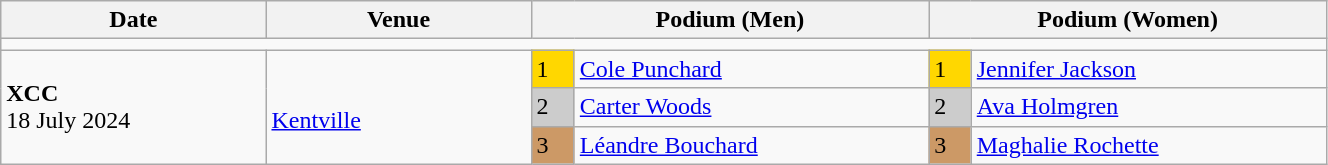<table class="wikitable" width=70%>
<tr>
<th>Date</th>
<th width=20%>Venue</th>
<th colspan=2 width=30%>Podium (Men)</th>
<th colspan=2 width=30%>Podium (Women)</th>
</tr>
<tr>
<td colspan=6></td>
</tr>
<tr>
<td rowspan=3><strong>XCC</strong> <br> 18 July 2024</td>
<td rowspan=3><br><a href='#'>Kentville</a></td>
<td bgcolor=FFD700>1</td>
<td><a href='#'>Cole Punchard</a></td>
<td bgcolor=FFD700>1</td>
<td><a href='#'>Jennifer Jackson</a></td>
</tr>
<tr>
<td bgcolor=CCCCCC>2</td>
<td><a href='#'>Carter Woods</a></td>
<td bgcolor=CCCCCC>2</td>
<td><a href='#'>Ava Holmgren</a></td>
</tr>
<tr>
<td bgcolor=CC9966>3</td>
<td><a href='#'>Léandre Bouchard</a></td>
<td bgcolor=CC9966>3</td>
<td><a href='#'>Maghalie Rochette</a></td>
</tr>
</table>
